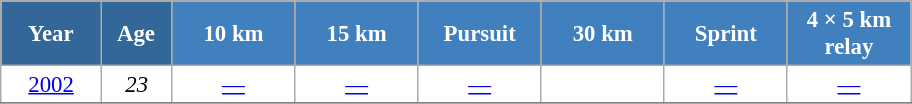<table class="wikitable" style="font-size:95%; text-align:center; border:grey solid 1px; border-collapse:collapse; background:#ffffff;">
<tr>
<th style="background-color:#369; color:white; width:60px;"> Year </th>
<th style="background-color:#369; color:white; width:40px;"> Age </th>
<th style="background-color:#4180be; color:white; width:75px;"> 10 km </th>
<th style="background-color:#4180be; color:white; width:75px;"> 15 km </th>
<th style="background-color:#4180be; color:white; width:75px;"> Pursuit </th>
<th style="background-color:#4180be; color:white; width:75px;"> 30 km </th>
<th style="background-color:#4180be; color:white; width:75px;"> Sprint </th>
<th style="background-color:#4180be; color:white; width:75px;"> 4 × 5 km <br> relay </th>
</tr>
<tr>
<td><a href='#'>2002</a></td>
<td><em>23</em></td>
<td><a href='#'>—</a></td>
<td><a href='#'>—</a></td>
<td><a href='#'>—</a></td>
<td><a href='#'></a></td>
<td><a href='#'>—</a></td>
<td><a href='#'>—</a></td>
</tr>
<tr>
</tr>
</table>
